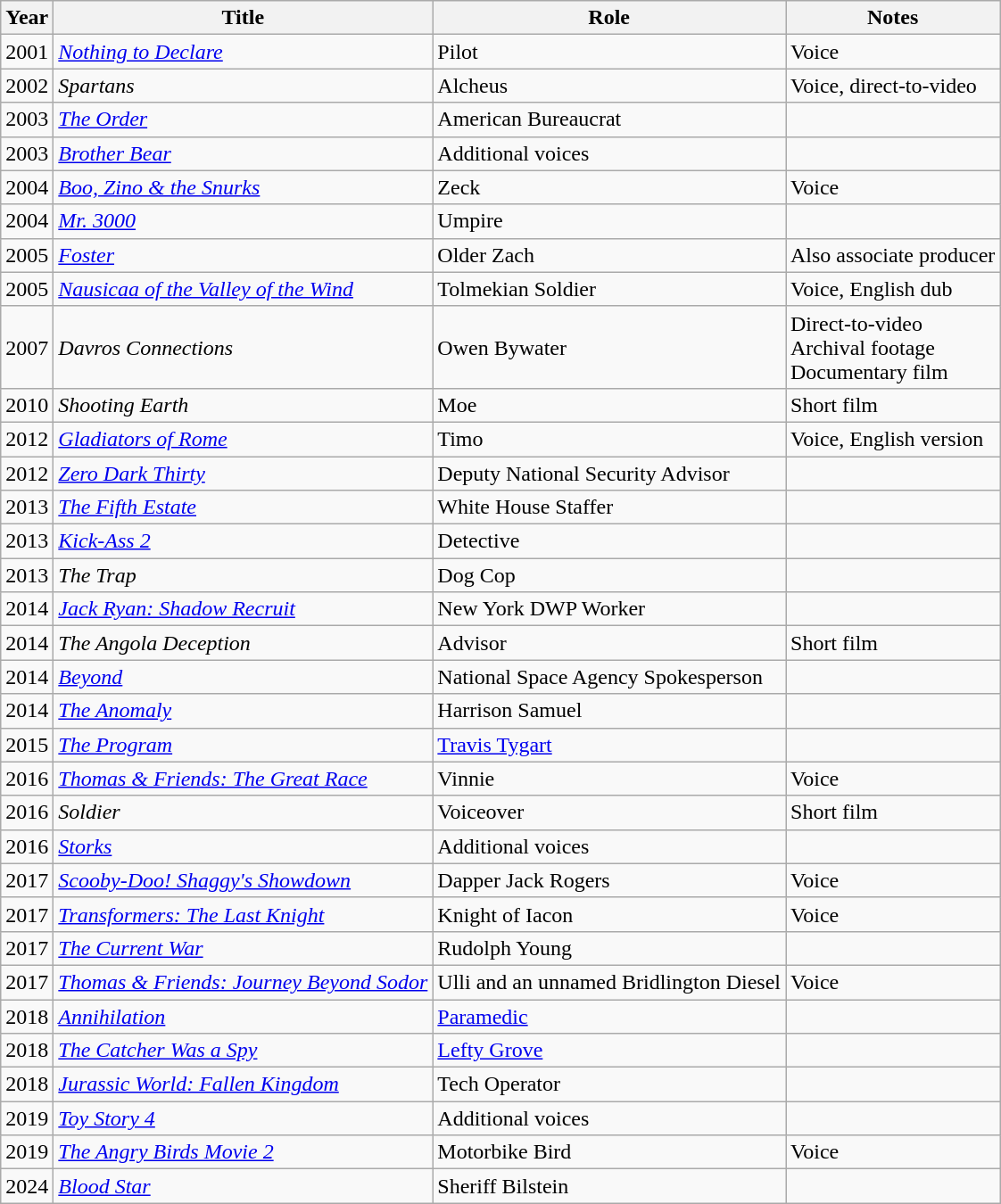<table class="wikitable sortable">
<tr>
<th>Year</th>
<th>Title</th>
<th>Role</th>
<th>Notes</th>
</tr>
<tr>
<td>2001</td>
<td><em><a href='#'>Nothing to Declare</a></em></td>
<td>Pilot</td>
<td>Voice</td>
</tr>
<tr>
<td>2002</td>
<td><em>Spartans</em></td>
<td>Alcheus</td>
<td>Voice, direct-to-video</td>
</tr>
<tr>
<td>2003</td>
<td><em><a href='#'>The Order</a></em></td>
<td>American Bureaucrat</td>
<td></td>
</tr>
<tr>
<td>2003</td>
<td><em><a href='#'>Brother Bear</a></em></td>
<td>Additional voices</td>
<td></td>
</tr>
<tr>
<td>2004</td>
<td><em><a href='#'>Boo, Zino & the Snurks</a></em></td>
<td>Zeck</td>
<td>Voice</td>
</tr>
<tr>
<td>2004</td>
<td><em><a href='#'>Mr. 3000</a></em></td>
<td>Umpire</td>
<td></td>
</tr>
<tr>
<td>2005</td>
<td><em><a href='#'>Foster</a></em></td>
<td>Older Zach</td>
<td>Also associate producer</td>
</tr>
<tr>
<td>2005</td>
<td><em><a href='#'>Nausicaa of the Valley of the Wind</a></em></td>
<td>Tolmekian Soldier</td>
<td>Voice, English dub</td>
</tr>
<tr>
<td>2007</td>
<td><em>Davros Connections</em></td>
<td>Owen Bywater</td>
<td>Direct-to-video<br>Archival footage<br>Documentary film</td>
</tr>
<tr>
<td>2010</td>
<td><em>Shooting Earth</em></td>
<td>Moe</td>
<td>Short film</td>
</tr>
<tr>
<td>2012</td>
<td><em><a href='#'>Gladiators of Rome</a></em></td>
<td>Timo</td>
<td>Voice, English version</td>
</tr>
<tr>
<td>2012</td>
<td><em><a href='#'>Zero Dark Thirty</a></em></td>
<td>Deputy National Security Advisor</td>
<td></td>
</tr>
<tr>
<td>2013</td>
<td><em><a href='#'>The Fifth Estate</a></em></td>
<td>White House Staffer</td>
<td></td>
</tr>
<tr>
<td>2013</td>
<td><em><a href='#'>Kick-Ass 2</a></em></td>
<td>Detective</td>
<td></td>
</tr>
<tr>
<td>2013</td>
<td><em>The Trap</em></td>
<td>Dog Cop</td>
<td></td>
</tr>
<tr>
<td>2014</td>
<td><em><a href='#'>Jack Ryan: Shadow Recruit</a></em></td>
<td>New York DWP Worker</td>
<td></td>
</tr>
<tr>
<td>2014</td>
<td><em>The Angola Deception</em></td>
<td>Advisor</td>
<td>Short film</td>
</tr>
<tr>
<td>2014</td>
<td><em><a href='#'>Beyond</a></em></td>
<td>National Space Agency Spokesperson</td>
<td></td>
</tr>
<tr>
<td>2014</td>
<td><em><a href='#'>The Anomaly</a></em></td>
<td>Harrison Samuel</td>
<td></td>
</tr>
<tr>
<td>2015</td>
<td><em><a href='#'>The Program</a></em></td>
<td><a href='#'>Travis Tygart</a></td>
<td></td>
</tr>
<tr>
<td>2016</td>
<td><em><a href='#'>Thomas & Friends: The Great Race</a></em></td>
<td>Vinnie</td>
<td>Voice</td>
</tr>
<tr>
<td>2016</td>
<td><em>Soldier</em></td>
<td>Voiceover</td>
<td>Short film</td>
</tr>
<tr>
<td>2016</td>
<td><em><a href='#'>Storks</a></em></td>
<td>Additional voices</td>
<td></td>
</tr>
<tr>
<td>2017</td>
<td><em><a href='#'>Scooby-Doo! Shaggy's Showdown</a></em></td>
<td>Dapper Jack Rogers</td>
<td>Voice</td>
</tr>
<tr>
<td>2017</td>
<td><em><a href='#'>Transformers: The Last Knight</a></em></td>
<td>Knight of Iacon</td>
<td>Voice</td>
</tr>
<tr>
<td>2017</td>
<td><em><a href='#'>The Current War</a></em></td>
<td>Rudolph Young</td>
<td></td>
</tr>
<tr>
<td>2017</td>
<td><em><a href='#'>Thomas & Friends: Journey Beyond Sodor</a></em></td>
<td>Ulli and an unnamed Bridlington Diesel</td>
<td>Voice</td>
</tr>
<tr>
<td>2018</td>
<td><em><a href='#'>Annihilation</a></em></td>
<td><a href='#'>Paramedic</a></td>
<td></td>
</tr>
<tr>
<td>2018</td>
<td><em><a href='#'>The Catcher Was a Spy</a></em></td>
<td><a href='#'>Lefty Grove</a></td>
<td></td>
</tr>
<tr>
<td>2018</td>
<td><em><a href='#'>Jurassic World: Fallen Kingdom</a></em></td>
<td>Tech Operator</td>
<td></td>
</tr>
<tr>
<td>2019</td>
<td><em><a href='#'>Toy Story 4</a></em></td>
<td>Additional voices</td>
<td></td>
</tr>
<tr>
<td>2019</td>
<td><em><a href='#'>The Angry Birds Movie 2</a></em></td>
<td>Motorbike Bird</td>
<td>Voice</td>
</tr>
<tr>
<td>2024</td>
<td><em><a href='#'>Blood Star</a></em></td>
<td>Sheriff Bilstein</td>
<td></td>
</tr>
</table>
